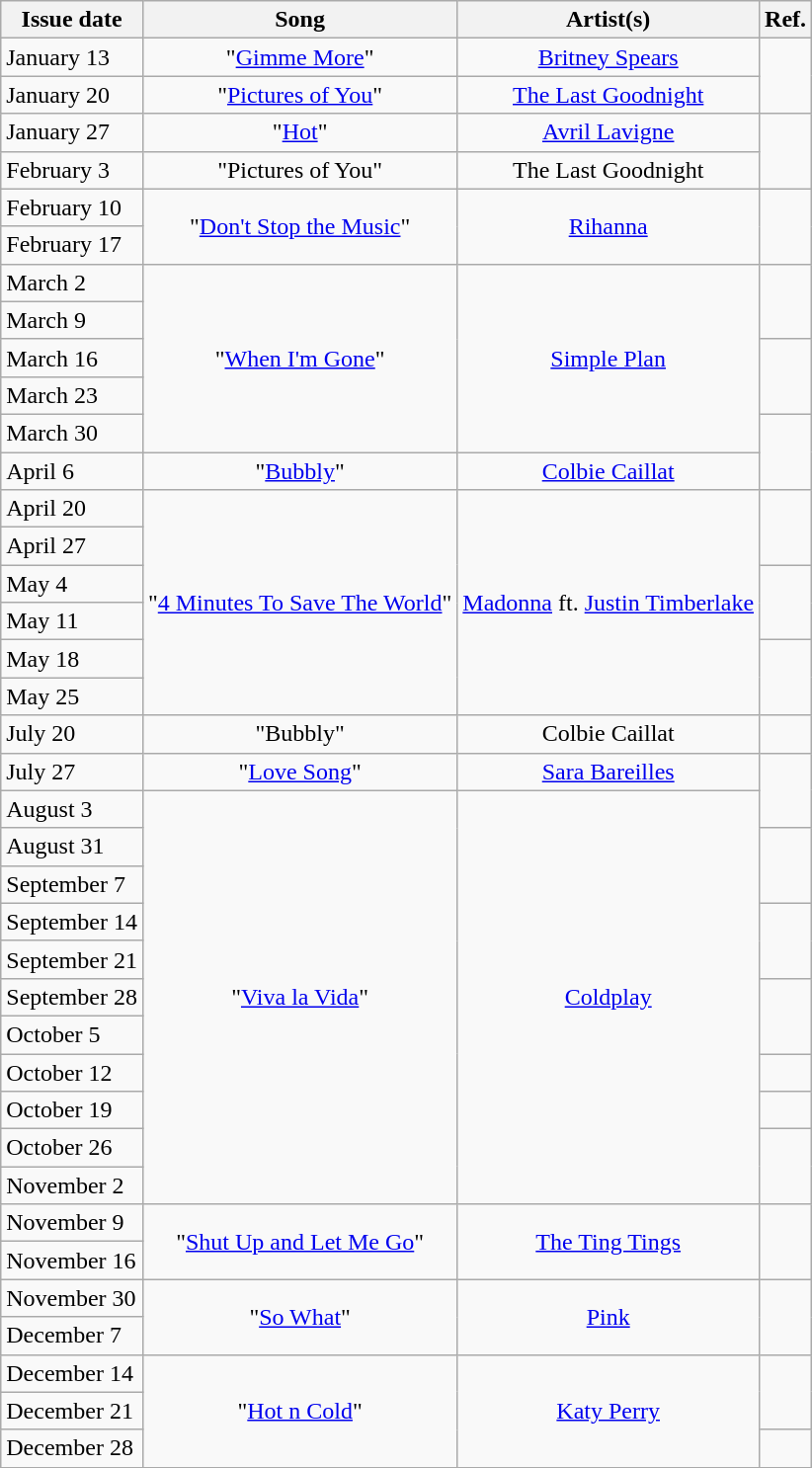<table class="wikitable">
<tr>
<th>Issue date</th>
<th>Song</th>
<th>Artist(s)</th>
<th>Ref.</th>
</tr>
<tr>
<td>January 13</td>
<td style="text-align: center;">"<a href='#'>Gimme More</a>"</td>
<td style="text-align: center;"><a href='#'>Britney Spears</a></td>
<td style="text-align: center;" rowspan="2"></td>
</tr>
<tr>
<td>January 20</td>
<td style="text-align: center;">"<a href='#'>Pictures of You</a>"</td>
<td style="text-align: center;"><a href='#'>The Last Goodnight</a></td>
</tr>
<tr>
<td>January 27</td>
<td style="text-align: center;">"<a href='#'>Hot</a>"</td>
<td style="text-align: center;"><a href='#'>Avril Lavigne</a></td>
<td style="text-align: center;" rowspan="2"></td>
</tr>
<tr>
<td>February 3</td>
<td style="text-align: center;">"Pictures of You"</td>
<td style="text-align: center;">The Last Goodnight</td>
</tr>
<tr>
<td>February 10</td>
<td style="text-align: center;" rowspan="2">"<a href='#'>Don't Stop the Music</a>"</td>
<td style="text-align: center;" rowspan="2"><a href='#'>Rihanna</a></td>
<td style="text-align: center;" rowspan="2"></td>
</tr>
<tr>
<td>February 17</td>
</tr>
<tr>
<td>March 2</td>
<td style="text-align: center;" rowspan="5">"<a href='#'>When I'm Gone</a>"</td>
<td style="text-align: center;" rowspan="5"><a href='#'>Simple Plan</a></td>
<td style="text-align: center;" rowspan="2"></td>
</tr>
<tr>
<td>March 9</td>
</tr>
<tr>
<td>March 16</td>
<td style="text-align: center;" rowspan="2"></td>
</tr>
<tr>
<td>March 23</td>
</tr>
<tr>
<td>March 30</td>
<td style="text-align: center;" rowspan="2"></td>
</tr>
<tr>
<td>April 6</td>
<td style="text-align: center;">"<a href='#'>Bubbly</a>"</td>
<td style="text-align: center;"><a href='#'>Colbie Caillat</a></td>
</tr>
<tr>
<td>April 20</td>
<td style="text-align: center;" rowspan="6">"<a href='#'>4 Minutes To Save The World</a>"</td>
<td style="text-align: center;" rowspan="6"><a href='#'>Madonna</a> ft. <a href='#'>Justin Timberlake</a></td>
<td style="text-align: center;" rowspan="2"></td>
</tr>
<tr>
<td>April 27</td>
</tr>
<tr>
<td>May 4</td>
<td style="text-align: center;" rowspan="2"></td>
</tr>
<tr>
<td>May 11</td>
</tr>
<tr>
<td>May 18</td>
<td style="text-align: center;" rowspan="2"></td>
</tr>
<tr>
<td>May 25</td>
</tr>
<tr>
<td>July 20</td>
<td style="text-align: center;">"Bubbly"</td>
<td style="text-align: center;">Colbie Caillat</td>
<td style="text-align: center;"></td>
</tr>
<tr>
<td>July 27</td>
<td style="text-align: center;">"<a href='#'>Love Song</a>"</td>
<td style="text-align: center;"><a href='#'>Sara Bareilles</a></td>
<td style="text-align: center;" rowspan="2"></td>
</tr>
<tr>
<td>August 3</td>
<td style="text-align: center;" rowspan="11">"<a href='#'>Viva la Vida</a>"</td>
<td style="text-align: center;" rowspan="11"><a href='#'>Coldplay</a></td>
</tr>
<tr>
<td>August 31</td>
<td style="text-align: center;" rowspan="2"></td>
</tr>
<tr>
<td>September 7</td>
</tr>
<tr>
<td>September 14</td>
<td style="text-align: center;" rowspan="2"></td>
</tr>
<tr>
<td>September 21</td>
</tr>
<tr>
<td>September 28</td>
<td style="text-align: center;" rowspan="2"></td>
</tr>
<tr>
<td>October 5</td>
</tr>
<tr>
<td>October 12</td>
<td style="text-align: center;"></td>
</tr>
<tr>
<td>October 19</td>
<td style="text-align: center;"></td>
</tr>
<tr>
<td>October 26</td>
<td style="text-align: center;" rowspan="2"></td>
</tr>
<tr>
<td>November 2</td>
</tr>
<tr>
<td>November 9</td>
<td style="text-align: center;" rowspan="2">"<a href='#'>Shut Up and Let Me Go</a>"</td>
<td style="text-align: center;" rowspan="2"><a href='#'>The Ting Tings</a></td>
<td style="text-align: center;" rowspan="2"></td>
</tr>
<tr>
<td>November 16</td>
</tr>
<tr>
<td>November 30</td>
<td style="text-align: center;" rowspan="2">"<a href='#'>So What</a>"</td>
<td style="text-align: center;" rowspan="2"><a href='#'>Pink</a></td>
<td style="text-align: center;" rowspan="2"></td>
</tr>
<tr>
<td>December 7</td>
</tr>
<tr>
<td>December 14</td>
<td style="text-align: center;" rowspan="3">"<a href='#'>Hot n Cold</a>"</td>
<td style="text-align: center;" rowspan="3"><a href='#'>Katy Perry</a></td>
<td style="text-align: center;" rowspan="2"></td>
</tr>
<tr>
<td>December 21</td>
</tr>
<tr>
<td>December 28</td>
<td style="text-align: center;"></td>
</tr>
<tr>
</tr>
</table>
